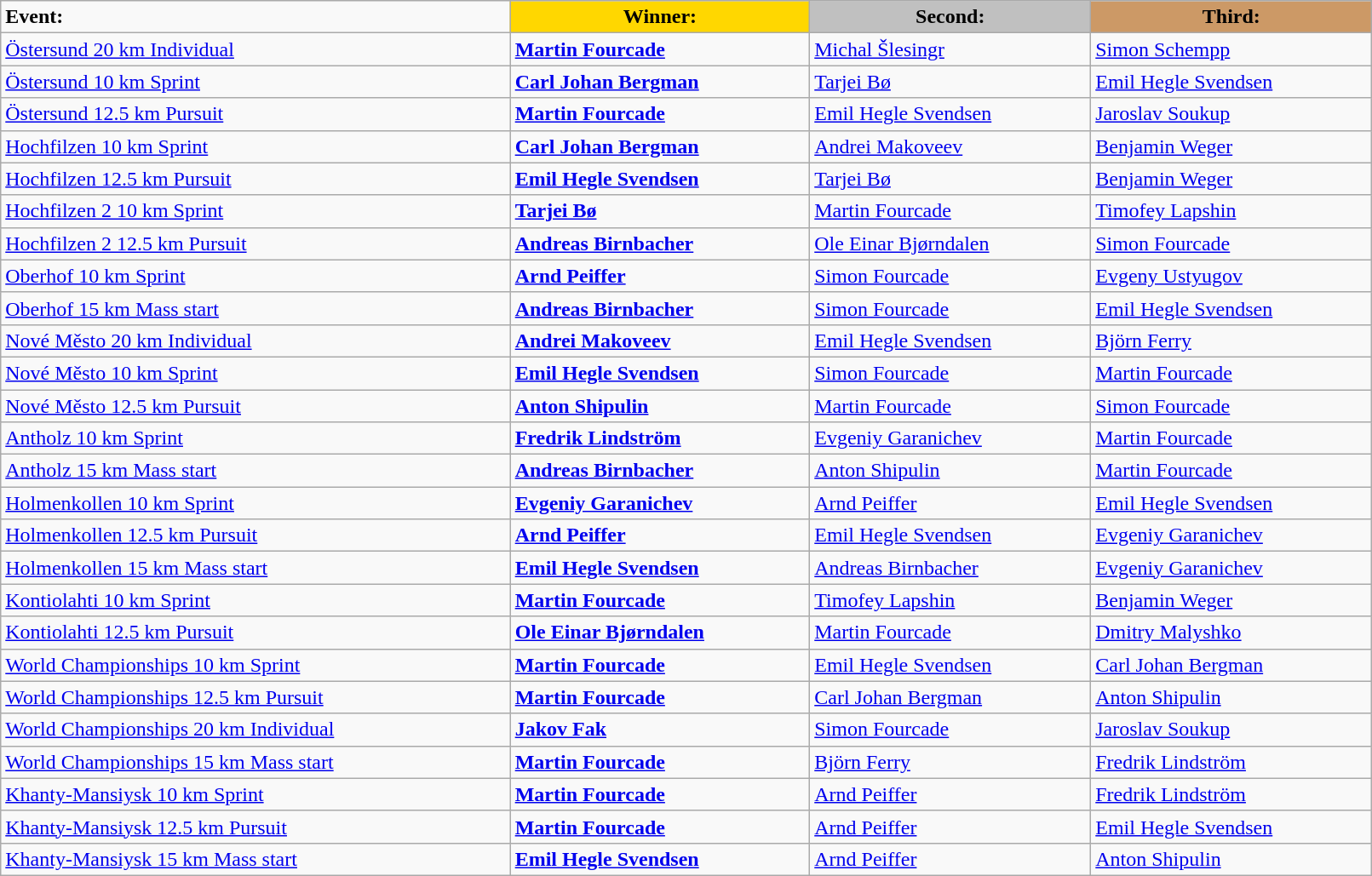<table class="wikitable" width=85%>
<tr>
<td><strong>Event:</strong></td>
<td style="text-align:center;background-color:gold;"><strong>Winner:</strong></td>
<td style="text-align:center;background-color:silver;"><strong>Second:</strong></td>
<td style="text-align:center;background-color:#CC9966;"><strong>Third:</strong></td>
</tr>
<tr>
<td><a href='#'>Östersund 20 km Individual</a><br></td>
<td><strong><a href='#'>Martin Fourcade</a></strong><br><small></small></td>
<td><a href='#'>Michal Šlesingr</a><br><small></small></td>
<td><a href='#'>Simon Schempp</a><br><small></small></td>
</tr>
<tr>
<td><a href='#'>Östersund 10 km Sprint</a><br></td>
<td><strong><a href='#'>Carl Johan Bergman</a></strong><br><small></small></td>
<td><a href='#'>Tarjei Bø</a><br><small></small></td>
<td><a href='#'>Emil Hegle Svendsen</a><br><small></small></td>
</tr>
<tr>
<td><a href='#'>Östersund 12.5 km Pursuit</a><br></td>
<td><strong><a href='#'>Martin Fourcade</a></strong><br><small></small></td>
<td><a href='#'>Emil Hegle Svendsen</a><br><small></small></td>
<td><a href='#'>Jaroslav Soukup</a><br><small></small></td>
</tr>
<tr>
<td><a href='#'>Hochfilzen 10 km Sprint</a><br></td>
<td><strong><a href='#'>Carl Johan Bergman</a></strong><br><small></small></td>
<td><a href='#'>Andrei Makoveev</a><br><small></small></td>
<td><a href='#'>Benjamin Weger</a><br><small></small></td>
</tr>
<tr>
<td><a href='#'>Hochfilzen 12.5 km Pursuit</a><br></td>
<td><strong><a href='#'>Emil Hegle Svendsen</a></strong><br><small></small></td>
<td><a href='#'>Tarjei Bø</a><br><small></small></td>
<td><a href='#'>Benjamin Weger</a><br><small></small></td>
</tr>
<tr>
<td><a href='#'>Hochfilzen 2 10 km Sprint</a><br></td>
<td><strong><a href='#'>Tarjei Bø</a></strong><br><small></small></td>
<td><a href='#'>Martin Fourcade</a><br><small></small></td>
<td><a href='#'>Timofey Lapshin</a><br><small></small></td>
</tr>
<tr>
<td><a href='#'>Hochfilzen 2 12.5 km Pursuit</a><br></td>
<td><strong><a href='#'>Andreas Birnbacher</a></strong><br><small></small></td>
<td><a href='#'>Ole Einar Bjørndalen</a><br><small></small></td>
<td><a href='#'>Simon Fourcade</a><br><small></small></td>
</tr>
<tr>
<td><a href='#'>Oberhof 10 km Sprint</a><br></td>
<td><strong><a href='#'>Arnd Peiffer</a></strong><br><small></small></td>
<td><a href='#'>Simon Fourcade</a><br><small></small></td>
<td><a href='#'>Evgeny Ustyugov</a><br><small></small></td>
</tr>
<tr>
<td><a href='#'>Oberhof 15 km Mass start</a><br></td>
<td><strong><a href='#'>Andreas Birnbacher</a></strong><br><small></small></td>
<td><a href='#'>Simon Fourcade</a><br><small></small></td>
<td><a href='#'>Emil Hegle Svendsen</a><br><small></small></td>
</tr>
<tr>
<td><a href='#'>Nové Město 20 km Individual</a><br></td>
<td><strong><a href='#'>Andrei Makoveev</a></strong><br><small></small></td>
<td><a href='#'>Emil Hegle Svendsen</a><br><small></small></td>
<td><a href='#'>Björn Ferry</a><br><small></small></td>
</tr>
<tr>
<td><a href='#'>Nové Město 10 km Sprint</a><br></td>
<td><strong><a href='#'>Emil Hegle Svendsen</a></strong><br><small></small></td>
<td><a href='#'>Simon Fourcade</a><br><small></small></td>
<td><a href='#'>Martin Fourcade</a><br><small></small></td>
</tr>
<tr>
<td><a href='#'>Nové Město 12.5 km Pursuit</a><br></td>
<td><strong><a href='#'>Anton Shipulin</a></strong><br><small></small></td>
<td><a href='#'>Martin Fourcade</a><br><small></small></td>
<td><a href='#'>Simon Fourcade</a><br><small></small></td>
</tr>
<tr>
<td><a href='#'>Antholz 10 km Sprint</a><br></td>
<td><strong><a href='#'>Fredrik Lindström</a></strong><br><small></small></td>
<td><a href='#'>Evgeniy Garanichev</a><br><small></small></td>
<td><a href='#'>Martin Fourcade</a><br><small></small></td>
</tr>
<tr>
<td><a href='#'>Antholz 15 km Mass start</a><br> </td>
<td><strong><a href='#'>Andreas Birnbacher</a></strong><br><small></small></td>
<td><a href='#'>Anton Shipulin</a><br><small></small></td>
<td><a href='#'>Martin Fourcade</a><br><small></small></td>
</tr>
<tr>
<td><a href='#'>Holmenkollen 10 km Sprint</a><br></td>
<td><strong><a href='#'>Evgeniy Garanichev</a></strong><br><small></small></td>
<td><a href='#'>Arnd Peiffer</a><br><small></small></td>
<td><a href='#'>Emil Hegle Svendsen</a><br><small></small></td>
</tr>
<tr>
<td><a href='#'>Holmenkollen 12.5 km Pursuit</a><br></td>
<td><strong><a href='#'>Arnd Peiffer</a></strong><br><small></small></td>
<td><a href='#'>Emil Hegle Svendsen</a><br><small></small></td>
<td><a href='#'>Evgeniy Garanichev</a><br><small></small></td>
</tr>
<tr>
<td><a href='#'>Holmenkollen 15 km Mass start</a><br></td>
<td><strong><a href='#'>Emil Hegle Svendsen</a></strong><br><small></small></td>
<td><a href='#'>Andreas Birnbacher</a><br><small></small></td>
<td><a href='#'>Evgeniy Garanichev</a><br><small></small></td>
</tr>
<tr>
<td><a href='#'>Kontiolahti 10 km Sprint</a><br></td>
<td><strong><a href='#'>Martin Fourcade</a></strong><br><small></small></td>
<td><a href='#'>Timofey Lapshin</a><br><small></small></td>
<td><a href='#'>Benjamin Weger</a><br><small></small></td>
</tr>
<tr>
<td><a href='#'>Kontiolahti 12.5 km Pursuit</a><br></td>
<td><strong><a href='#'>Ole Einar Bjørndalen</a></strong><br><small></small></td>
<td><a href='#'>Martin Fourcade</a><br><small></small></td>
<td><a href='#'>Dmitry Malyshko</a><br><small></small></td>
</tr>
<tr>
<td><a href='#'>World Championships 10 km Sprint</a><br><em></em></td>
<td><strong><a href='#'>Martin Fourcade</a></strong><br><small></small></td>
<td><a href='#'>Emil Hegle Svendsen</a><br><small></small></td>
<td><a href='#'>Carl Johan Bergman</a><br><small></small></td>
</tr>
<tr>
<td><a href='#'>World Championships 12.5 km Pursuit</a><br></td>
<td><strong><a href='#'>Martin Fourcade</a></strong> <br><small></small></td>
<td><a href='#'>Carl Johan Bergman</a><br><small></small></td>
<td><a href='#'>Anton Shipulin</a><br><small></small></td>
</tr>
<tr>
<td><a href='#'>World Championships 20 km Individual</a><br><em></em></td>
<td><strong><a href='#'>Jakov Fak</a></strong> <br><small></small></td>
<td><a href='#'>Simon Fourcade</a><br><small></small></td>
<td><a href='#'>Jaroslav Soukup</a><br><small></small></td>
</tr>
<tr>
<td><a href='#'>World Championships 15 km Mass start</a><br><em></em></td>
<td><strong><a href='#'>Martin Fourcade</a></strong> <br><small></small></td>
<td><a href='#'>Björn Ferry</a><br><small></small></td>
<td><a href='#'>Fredrik Lindström</a><br><small></small></td>
</tr>
<tr>
<td><a href='#'>Khanty-Mansiysk 10 km Sprint</a><br></td>
<td><strong><a href='#'>Martin Fourcade</a></strong><br><small></small></td>
<td><a href='#'>Arnd Peiffer</a><br><small></small></td>
<td><a href='#'>Fredrik Lindström</a><br><small></small></td>
</tr>
<tr>
<td><a href='#'>Khanty-Mansiysk 12.5 km Pursuit</a><br></td>
<td><strong><a href='#'>Martin Fourcade</a></strong> <br><small></small></td>
<td><a href='#'>Arnd Peiffer</a><br><small></small></td>
<td><a href='#'>Emil Hegle Svendsen</a><br><small></small></td>
</tr>
<tr>
<td><a href='#'>Khanty-Mansiysk 15 km Mass start</a><br><em></em></td>
<td><strong><a href='#'>Emil Hegle Svendsen</a></strong><br><small></small></td>
<td><a href='#'>Arnd Peiffer</a><br><small></small></td>
<td><a href='#'>Anton Shipulin</a><br><small></small></td>
</tr>
</table>
